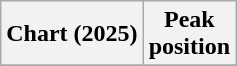<table class="wikitable plainrowheaders">
<tr>
<th scope="col">Chart (2025)</th>
<th scope="col">Peak<br>position</th>
</tr>
<tr>
</tr>
</table>
